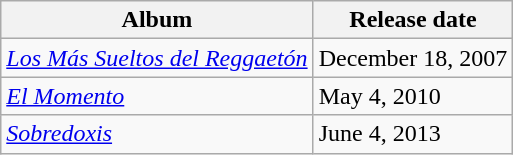<table class="wikitable">
<tr>
<th>Album</th>
<th>Release date</th>
</tr>
<tr>
<td><em><a href='#'>Los Más Sueltos del Reggaetón</a></em></td>
<td>December 18, 2007</td>
</tr>
<tr>
<td><em><a href='#'>El Momento</a></em></td>
<td>May 4, 2010</td>
</tr>
<tr>
<td><em><a href='#'>Sobredoxis</a></em></td>
<td>June 4, 2013</td>
</tr>
</table>
